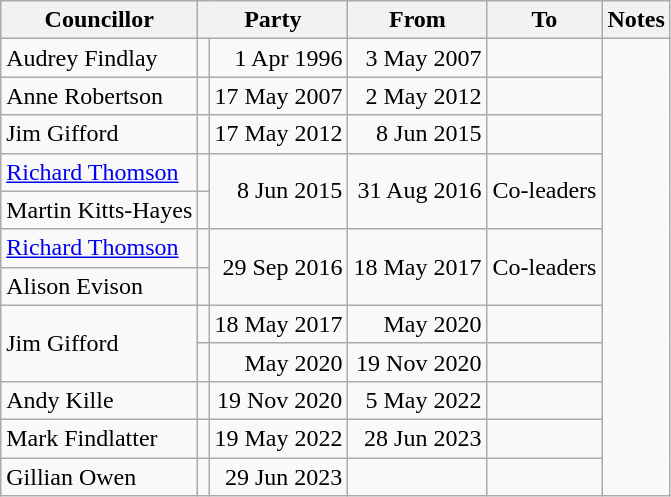<table class=wikitable>
<tr>
<th>Councillor</th>
<th colspan=2>Party</th>
<th>From</th>
<th>To</th>
<th>Notes</th>
</tr>
<tr>
<td>Audrey Findlay</td>
<td></td>
<td align=right>1 Apr 1996</td>
<td align=right>3 May 2007</td>
<td></td>
</tr>
<tr>
<td>Anne Robertson</td>
<td></td>
<td align=right>17 May 2007</td>
<td align=right>2 May 2012</td>
<td></td>
</tr>
<tr>
<td>Jim Gifford</td>
<td></td>
<td align=right>17 May 2012</td>
<td align=right>8 Jun 2015</td>
<td></td>
</tr>
<tr>
<td><a href='#'>Richard Thomson</a></td>
<td></td>
<td rowspan=2 align=right>8 Jun 2015</td>
<td rowspan=2 align=right>31 Aug 2016</td>
<td rowspan=2>Co-leaders</td>
</tr>
<tr>
<td>Martin Kitts-Hayes</td>
<td></td>
</tr>
<tr>
<td><a href='#'>Richard Thomson</a></td>
<td></td>
<td rowspan=2 align=right>29 Sep 2016</td>
<td rowspan=2 align=right>18 May 2017</td>
<td rowspan=2>Co-leaders</td>
</tr>
<tr>
<td>Alison Evison</td>
<td></td>
</tr>
<tr>
<td rowspan=2>Jim Gifford</td>
<td></td>
<td align=right>18 May 2017</td>
<td align=right>May 2020</td>
<td></td>
</tr>
<tr>
<td></td>
<td align=right>May 2020</td>
<td align=right>19 Nov 2020</td>
<td></td>
</tr>
<tr>
<td>Andy Kille</td>
<td></td>
<td align=right>19 Nov 2020</td>
<td align=right>5 May 2022</td>
<td></td>
</tr>
<tr>
<td>Mark Findlatter</td>
<td></td>
<td align=right>19 May 2022</td>
<td align=right>28 Jun 2023</td>
<td></td>
</tr>
<tr>
<td>Gillian Owen</td>
<td></td>
<td align=right>29 Jun 2023</td>
<td align=right></td>
<td></td>
</tr>
</table>
